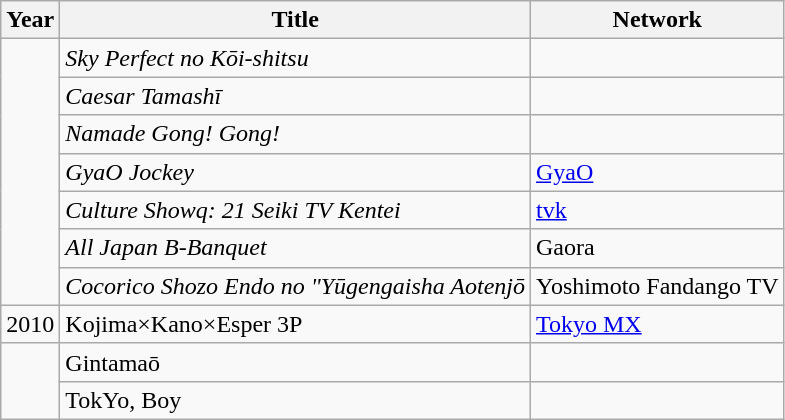<table class="wikitable">
<tr>
<th>Year</th>
<th>Title</th>
<th>Network</th>
</tr>
<tr>
<td rowspan="7"></td>
<td><em>Sky Perfect no Kōi-shitsu</em></td>
<td></td>
</tr>
<tr>
<td><em>Caesar Tamashī</em></td>
<td></td>
</tr>
<tr>
<td><em>Namade Gong! Gong!</em></td>
<td></td>
</tr>
<tr>
<td><em>GyaO Jockey</em></td>
<td><a href='#'>GyaO</a></td>
</tr>
<tr>
<td><em>Culture Showq: 21 Seiki TV Kentei</em></td>
<td><a href='#'>tvk</a></td>
</tr>
<tr>
<td><em>All Japan B-Banquet</em></td>
<td>Gaora</td>
</tr>
<tr>
<td><em>Cocorico Shozo Endo no "Yūgengaisha Aotenjō<strong></td>
<td>Yoshimoto Fandango TV</td>
</tr>
<tr>
<td>2010</td>
<td></em>Kojima×Kano×Esper 3P<em></td>
<td><a href='#'>Tokyo MX</a></td>
</tr>
<tr>
<td rowspan="2"></td>
<td></em>Gintamaō<em></td>
<td></td>
</tr>
<tr>
<td></em>TokYo, Boy<em></td>
<td></td>
</tr>
</table>
